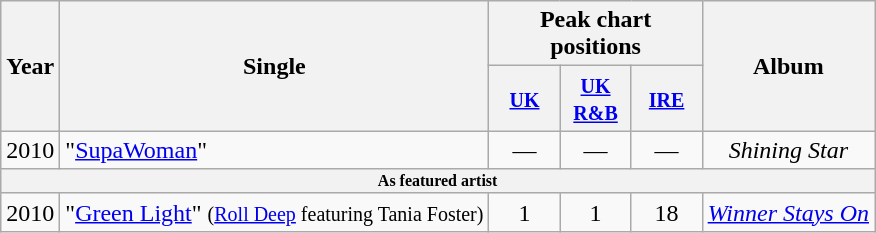<table class="wikitable">
<tr>
<th rowspan="2">Year</th>
<th rowspan="2">Single</th>
<th colspan="3">Peak chart<br> positions</th>
<th rowspan="2">Album</th>
</tr>
<tr>
<th width=40><small> <a href='#'>UK</a></small><br></th>
<th width=40><small> <a href='#'>UK<br>R&B</a><br></small></th>
<th width=40><small> <a href='#'>IRE</a></small><br></th>
</tr>
<tr>
<td>2010</td>
<td>"<a href='#'>SupaWoman</a>"</td>
<td align="center">—</td>
<td align="center">—</td>
<td align="center">—</td>
<td align="center"><em>Shining Star</em></td>
</tr>
<tr>
<td align="center" colspan="6" style="font-size: 8pt" bgcolor="#f2f2f2"><strong>As featured artist</strong></td>
</tr>
<tr>
<td>2010</td>
<td>"<a href='#'>Green Light</a>" <small>(<a href='#'>Roll Deep</a> featuring Tania Foster)</small></td>
<td align="center">1</td>
<td align="center">1</td>
<td align="center">18</td>
<td><em><a href='#'>Winner Stays On</a></em></td>
</tr>
</table>
